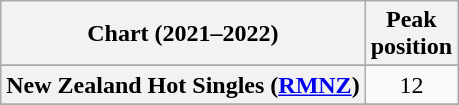<table class="wikitable sortable plainrowheaders" style="text-align:center">
<tr>
<th scope="col">Chart (2021–2022)</th>
<th scope="col">Peak<br>position</th>
</tr>
<tr>
</tr>
<tr>
<th scope="row">New Zealand Hot Singles (<a href='#'>RMNZ</a>)</th>
<td>12</td>
</tr>
<tr>
</tr>
</table>
